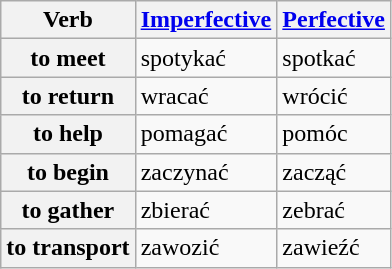<table class="wikitable">
<tr>
<th>Verb</th>
<th><a href='#'>Imperfective</a></th>
<th><a href='#'>Perfective</a></th>
</tr>
<tr>
<th>to meet</th>
<td>spotykać</td>
<td>spotkać</td>
</tr>
<tr>
<th>to return</th>
<td>wracać</td>
<td>wrócić</td>
</tr>
<tr>
<th>to help</th>
<td>pomagać</td>
<td>pomóc</td>
</tr>
<tr>
<th>to begin</th>
<td>zaczynać</td>
<td>zacząć</td>
</tr>
<tr>
<th>to gather</th>
<td>zbierać</td>
<td>zebrać</td>
</tr>
<tr>
<th>to transport</th>
<td>zawozić</td>
<td>zawieźć</td>
</tr>
</table>
